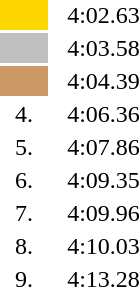<table style="text-align:center">
<tr>
<td width=30 bgcolor=gold></td>
<td align=left></td>
<td width=60>4:02.63</td>
</tr>
<tr>
<td bgcolor=silver></td>
<td align=left></td>
<td>4:03.58</td>
</tr>
<tr>
<td bgcolor=cc9966></td>
<td align=left></td>
<td>4:04.39</td>
</tr>
<tr>
<td>4.</td>
<td align=left></td>
<td>4:06.36</td>
</tr>
<tr>
<td>5.</td>
<td align=left></td>
<td>4:07.86</td>
</tr>
<tr>
<td>6.</td>
<td align=left></td>
<td>4:09.35</td>
</tr>
<tr>
<td>7.</td>
<td align=left></td>
<td>4:09.96</td>
</tr>
<tr>
<td>8.</td>
<td align=left></td>
<td>4:10.03</td>
</tr>
<tr>
<td>9.</td>
<td align=left></td>
<td>4:13.28</td>
</tr>
</table>
